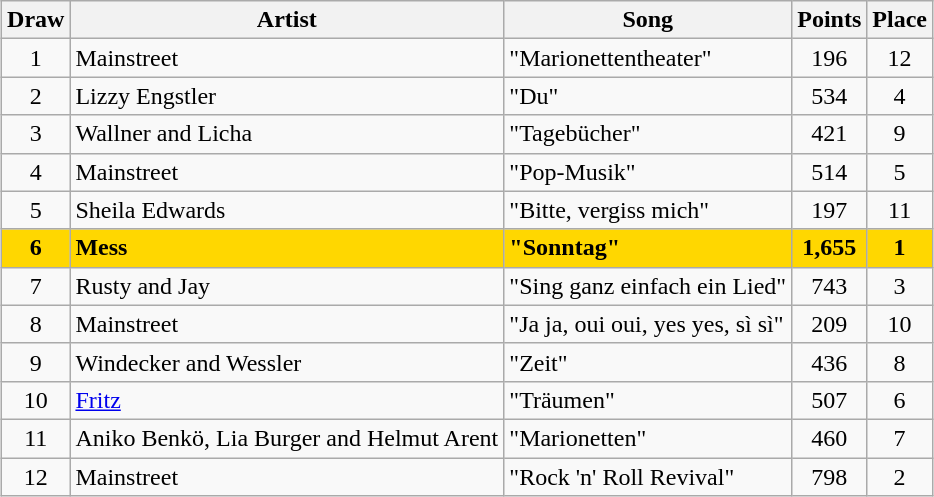<table class="sortable wikitable" style="margin: 1em auto 1em auto; text-align:center">
<tr>
<th>Draw</th>
<th>Artist</th>
<th>Song</th>
<th>Points</th>
<th>Place</th>
</tr>
<tr>
<td>1</td>
<td align="left">Mainstreet</td>
<td align="left">"Marionettentheater"</td>
<td>196</td>
<td>12</td>
</tr>
<tr>
<td>2</td>
<td align="left">Lizzy Engstler</td>
<td align="left">"Du"</td>
<td>534</td>
<td>4</td>
</tr>
<tr>
<td>3</td>
<td align="left">Wallner and Licha</td>
<td align="left">"Tagebücher"</td>
<td>421</td>
<td>9</td>
</tr>
<tr>
<td>4</td>
<td align="left">Mainstreet</td>
<td align="left">"Pop-Musik"</td>
<td>514</td>
<td>5</td>
</tr>
<tr>
<td>5</td>
<td align="left">Sheila Edwards</td>
<td align="left">"Bitte, vergiss mich"</td>
<td>197</td>
<td>11</td>
</tr>
<tr style="font-weight:bold; background:gold;">
<td>6</td>
<td align="left">Mess</td>
<td align="left">"Sonntag"</td>
<td>1,655</td>
<td>1</td>
</tr>
<tr>
<td>7</td>
<td align="left">Rusty and Jay</td>
<td align="left">"Sing ganz einfach ein Lied"</td>
<td>743</td>
<td>3</td>
</tr>
<tr>
<td>8</td>
<td align="left">Mainstreet</td>
<td align="left">"Ja ja, oui oui, yes yes, sì sì"</td>
<td>209</td>
<td>10</td>
</tr>
<tr>
<td>9</td>
<td align="left">Windecker and Wessler</td>
<td align="left">"Zeit"</td>
<td>436</td>
<td>8</td>
</tr>
<tr>
<td>10</td>
<td align="left"><a href='#'>Fritz</a></td>
<td align="left">"Träumen"</td>
<td>507</td>
<td>6</td>
</tr>
<tr>
<td>11</td>
<td align="left">Aniko Benkö, Lia Burger and Helmut Arent</td>
<td align="left">"Marionetten"</td>
<td>460</td>
<td>7</td>
</tr>
<tr>
<td>12</td>
<td align="left">Mainstreet</td>
<td align="left">"Rock 'n' Roll Revival"</td>
<td>798</td>
<td>2</td>
</tr>
</table>
